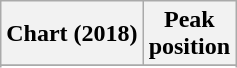<table class="wikitable plainrowheaders" style="text-align:center">
<tr>
<th scope="col">Chart (2018)</th>
<th scope="col">Peak<br> position</th>
</tr>
<tr>
</tr>
<tr>
</tr>
<tr>
</tr>
<tr>
</tr>
</table>
